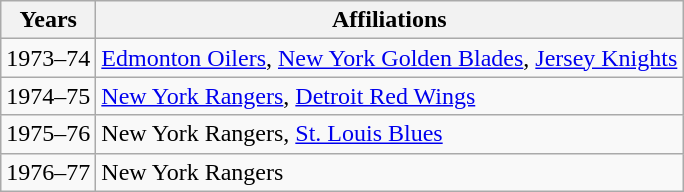<table class="wikitable">
<tr>
<th>Years</th>
<th>Affiliations</th>
</tr>
<tr>
<td>1973–74</td>
<td><a href='#'>Edmonton Oilers</a>, <a href='#'>New York Golden Blades</a>, <a href='#'>Jersey Knights</a></td>
</tr>
<tr>
<td>1974–75</td>
<td><a href='#'>New York Rangers</a>, <a href='#'>Detroit Red Wings</a></td>
</tr>
<tr>
<td>1975–76</td>
<td>New York Rangers, <a href='#'>St. Louis Blues</a></td>
</tr>
<tr>
<td>1976–77</td>
<td>New York Rangers</td>
</tr>
</table>
